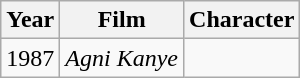<table class="wikitable sortable">
<tr>
<th>Year</th>
<th>Film</th>
<th>Character</th>
</tr>
<tr>
<td rowspan="1">1987</td>
<td><em>Agni Kanye</em></td>
<td></td>
</tr>
</table>
